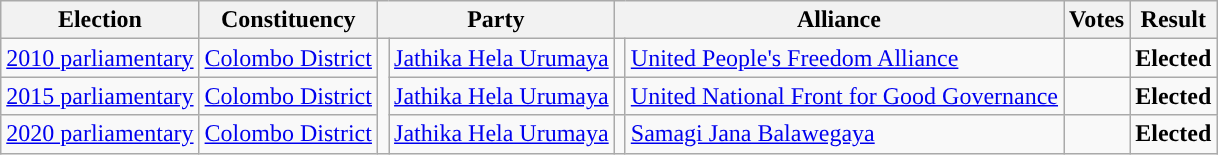<table class="wikitable" style="text-align:left;">
<tr>
<th scope=col>Election</th>
<th scope=col>Constituency</th>
<th scope=col colspan="2">Party</th>
<th scope=col colspan="2">Alliance</th>
<th scope=col>Votes</th>
<th scope=col>Result</th>
</tr>
<tr>
<td><a href='#'>2010 parliamentary</a></td>
<td><a href='#'>Colombo District</a></td>
<td rowspan="3" style="background:"></td>
<td><a href='#'>Jathika Hela Urumaya</a></td>
<td style="background:"></td>
<td><a href='#'>United People's Freedom Alliance</a></td>
<td align=right></td>
<td><strong>Elected</strong></td>
</tr>
<tr>
<td><a href='#'>2015 parliamentary</a></td>
<td><a href='#'>Colombo District</a></td>
<td><a href='#'>Jathika Hela Urumaya</a></td>
<td style="background:"></td>
<td><a href='#'>United National Front for Good Governance</a></td>
<td align=right></td>
<td><strong>Elected</strong></td>
</tr>
<tr>
<td><a href='#'>2020 parliamentary</a></td>
<td><a href='#'>Colombo District</a></td>
<td><a href='#'>Jathika Hela Urumaya</a></td>
<td style="background:"></td>
<td><a href='#'>Samagi Jana Balawegaya</a></td>
<td align=right></td>
<td><strong>Elected</strong></td>
</tr>
</table>
